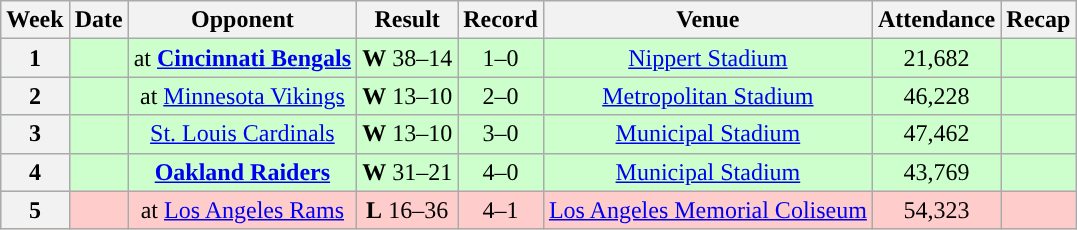<table class="wikitable" style="text-align:center">
<tr>
<th>Week</th>
<th>Date</th>
<th>Opponent</th>
<th>Result</th>
<th>Record</th>
<th>Venue</th>
<th>Attendance</th>
<th>Recap</th>
</tr>
<tr style="background:#cfc">
<th>1</th>
<td></td>
<td>at <strong><a href='#'>Cincinnati Bengals</a></strong></td>
<td><strong>W</strong> 38–14</td>
<td>1–0</td>
<td><a href='#'>Nippert Stadium</a></td>
<td>21,682</td>
<td></td>
</tr>
<tr style="background:#cfc">
<th>2</th>
<td></td>
<td>at <a href='#'>Minnesota Vikings</a></td>
<td><strong>W</strong> 13–10</td>
<td>2–0</td>
<td><a href='#'>Metropolitan Stadium</a></td>
<td>46,228</td>
<td></td>
</tr>
<tr style="background:#cfc">
<th>3</th>
<td></td>
<td><a href='#'>St. Louis Cardinals</a></td>
<td><strong>W</strong> 13–10</td>
<td>3–0</td>
<td><a href='#'>Municipal Stadium</a></td>
<td>47,462</td>
<td></td>
</tr>
<tr style="background:#cfc">
<th>4</th>
<td></td>
<td><strong><a href='#'>Oakland Raiders</a></strong></td>
<td><strong>W</strong> 31–21</td>
<td>4–0</td>
<td><a href='#'>Municipal Stadium</a></td>
<td>43,769</td>
<td></td>
</tr>
<tr style="background:#fcc">
<th>5</th>
<td></td>
<td>at <a href='#'>Los Angeles Rams</a></td>
<td><strong>L</strong> 16–36</td>
<td>4–1</td>
<td><a href='#'>Los Angeles Memorial Coliseum</a></td>
<td>54,323</td>
<td></td>
</tr>
</table>
